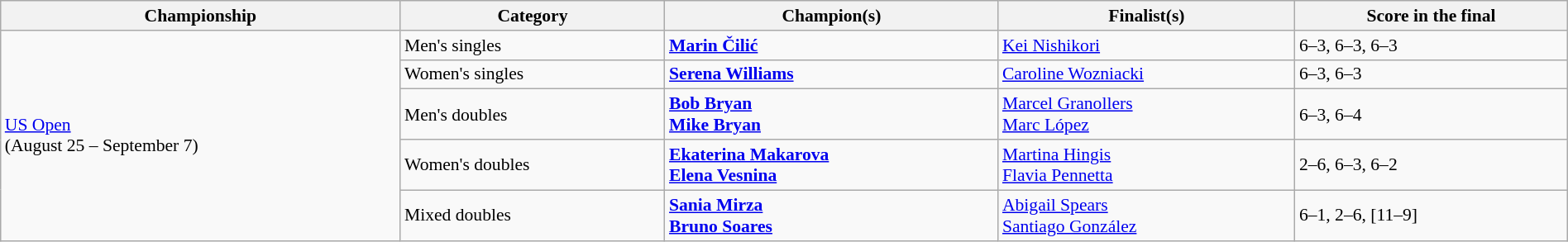<table class="wikitable"  style="font-size:90%; width:100%;">
<tr>
<th>Championship</th>
<th>Category</th>
<th>Champion(s)</th>
<th>Finalist(s)</th>
<th>Score in the final</th>
</tr>
<tr>
<td rowspan="5"><a href='#'>US Open</a><br>(August 25 – September 7)</td>
<td>Men's singles</td>
<td> <strong><a href='#'>Marin Čilić</a></strong></td>
<td> <a href='#'>Kei Nishikori</a></td>
<td>6–3, 6–3, 6–3</td>
</tr>
<tr>
<td>Women's singles</td>
<td> <strong><a href='#'>Serena Williams</a></strong></td>
<td> <a href='#'>Caroline Wozniacki</a></td>
<td>6–3, 6–3</td>
</tr>
<tr>
<td>Men's doubles</td>
<td> <strong><a href='#'>Bob Bryan</a></strong> <br>  <strong><a href='#'>Mike Bryan</a></strong></td>
<td> <a href='#'>Marcel Granollers</a> <br>  <a href='#'>Marc López</a></td>
<td>6–3, 6–4</td>
</tr>
<tr>
<td>Women's doubles</td>
<td> <strong><a href='#'>Ekaterina Makarova</a></strong> <br>  <strong><a href='#'>Elena Vesnina</a></strong></td>
<td> <a href='#'>Martina Hingis</a> <br>  <a href='#'>Flavia Pennetta</a></td>
<td>2–6, 6–3, 6–2</td>
</tr>
<tr>
<td>Mixed doubles</td>
<td> <strong><a href='#'>Sania Mirza</a></strong> <br>  <strong><a href='#'>Bruno Soares</a></strong></td>
<td> <a href='#'>Abigail Spears</a> <br>  <a href='#'>Santiago González</a></td>
<td>6–1, 2–6, [11–9]</td>
</tr>
</table>
